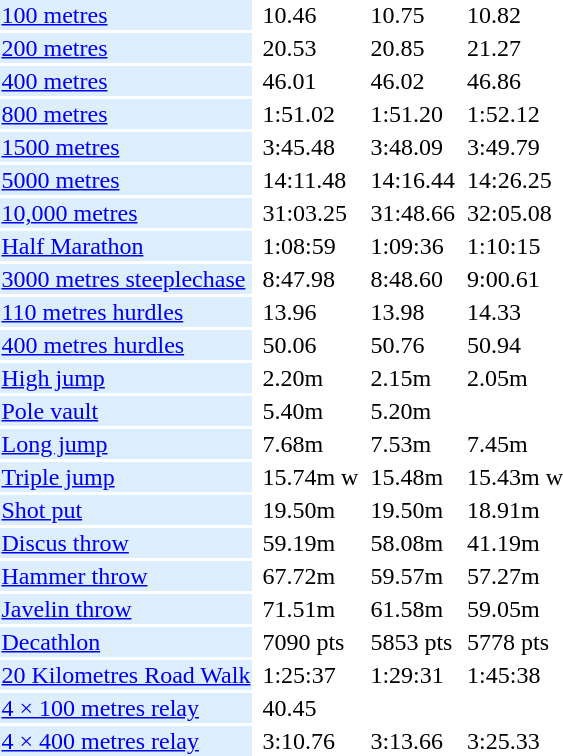<table>
<tr>
<td bgcolor = DDEEFF><a href='#'>100 metres</a></td>
<td></td>
<td>10.46</td>
<td></td>
<td>10.75</td>
<td></td>
<td>10.82</td>
</tr>
<tr>
<td bgcolor = DDEEFF><a href='#'>200 metres</a></td>
<td></td>
<td>20.53</td>
<td></td>
<td>20.85</td>
<td></td>
<td>21.27</td>
</tr>
<tr>
<td bgcolor = DDEEFF><a href='#'>400 metres</a></td>
<td></td>
<td>46.01</td>
<td></td>
<td>46.02</td>
<td></td>
<td>46.86</td>
</tr>
<tr>
<td bgcolor = DDEEFF><a href='#'>800 metres</a></td>
<td></td>
<td>1:51.02</td>
<td></td>
<td>1:51.20</td>
<td></td>
<td>1:52.12</td>
</tr>
<tr>
<td bgcolor = DDEEFF><a href='#'>1500 metres</a></td>
<td></td>
<td>3:45.48</td>
<td></td>
<td>3:48.09</td>
<td></td>
<td>3:49.79</td>
</tr>
<tr>
<td bgcolor = DDEEFF><a href='#'>5000 metres</a></td>
<td></td>
<td>14:11.48</td>
<td></td>
<td>14:16.44</td>
<td></td>
<td>14:26.25</td>
</tr>
<tr>
<td bgcolor = DDEEFF><a href='#'>10,000 metres</a></td>
<td></td>
<td>31:03.25</td>
<td></td>
<td>31:48.66</td>
<td></td>
<td>32:05.08</td>
</tr>
<tr>
<td bgcolor = DDEEFF><a href='#'>Half Marathon</a></td>
<td></td>
<td>1:08:59</td>
<td></td>
<td>1:09:36</td>
<td></td>
<td>1:10:15</td>
</tr>
<tr>
<td bgcolor = DDEEFF><a href='#'>3000 metres steeplechase</a></td>
<td></td>
<td>8:47.98</td>
<td></td>
<td>8:48.60</td>
<td></td>
<td>9:00.61</td>
</tr>
<tr>
<td bgcolor = DDEEFF><a href='#'>110 metres hurdles</a></td>
<td></td>
<td>13.96</td>
<td></td>
<td>13.98</td>
<td></td>
<td>14.33</td>
</tr>
<tr>
<td bgcolor = DDEEFF><a href='#'>400 metres hurdles</a></td>
<td></td>
<td>50.06</td>
<td></td>
<td>50.76</td>
<td></td>
<td>50.94</td>
</tr>
<tr>
<td bgcolor = DDEEFF><a href='#'>High jump</a></td>
<td></td>
<td>2.20m</td>
<td></td>
<td>2.15m</td>
<td></td>
<td>2.05m</td>
</tr>
<tr>
<td bgcolor = DDEEFF><a href='#'>Pole vault</a></td>
<td></td>
<td>5.40m</td>
<td></td>
<td>5.20m</td>
<td></td>
<td></td>
</tr>
<tr>
<td bgcolor = DDEEFF><a href='#'>Long jump</a></td>
<td></td>
<td>7.68m</td>
<td></td>
<td>7.53m</td>
<td></td>
<td>7.45m</td>
</tr>
<tr>
<td bgcolor = DDEEFF><a href='#'>Triple jump</a></td>
<td></td>
<td>15.74m w</td>
<td></td>
<td>15.48m</td>
<td></td>
<td>15.43m w</td>
</tr>
<tr>
<td bgcolor = DDEEFF><a href='#'>Shot put</a></td>
<td></td>
<td>19.50m</td>
<td></td>
<td>19.50m</td>
<td></td>
<td>18.91m</td>
</tr>
<tr>
<td bgcolor = DDEEFF><a href='#'>Discus throw</a></td>
<td></td>
<td>59.19m</td>
<td></td>
<td>58.08m</td>
<td></td>
<td>41.19m</td>
</tr>
<tr>
<td bgcolor = DDEEFF><a href='#'>Hammer throw</a></td>
<td></td>
<td>67.72m</td>
<td></td>
<td>59.57m</td>
<td></td>
<td>57.27m</td>
</tr>
<tr>
<td bgcolor = DDEEFF><a href='#'>Javelin throw</a></td>
<td></td>
<td>71.51m</td>
<td></td>
<td>61.58m</td>
<td></td>
<td>59.05m</td>
</tr>
<tr>
<td bgcolor = DDEEFF><a href='#'>Decathlon</a></td>
<td></td>
<td>7090 pts</td>
<td></td>
<td>5853 pts</td>
<td></td>
<td>5778 pts</td>
</tr>
<tr>
<td bgcolor = DDEEFF><a href='#'>20 Kilometres Road Walk</a></td>
<td></td>
<td>1:25:37</td>
<td></td>
<td>1:29:31</td>
<td></td>
<td>1:45:38</td>
</tr>
<tr>
<td bgcolor = DDEEFF><a href='#'>4 × 100 metres relay</a></td>
<td></td>
<td>40.45</td>
<td></td>
<td></td>
<td></td>
<td></td>
</tr>
<tr>
<td bgcolor = DDEEFF><a href='#'>4 × 400 metres relay</a></td>
<td></td>
<td>3:10.76</td>
<td></td>
<td>3:13.66</td>
<td></td>
<td>3:25.33</td>
</tr>
</table>
